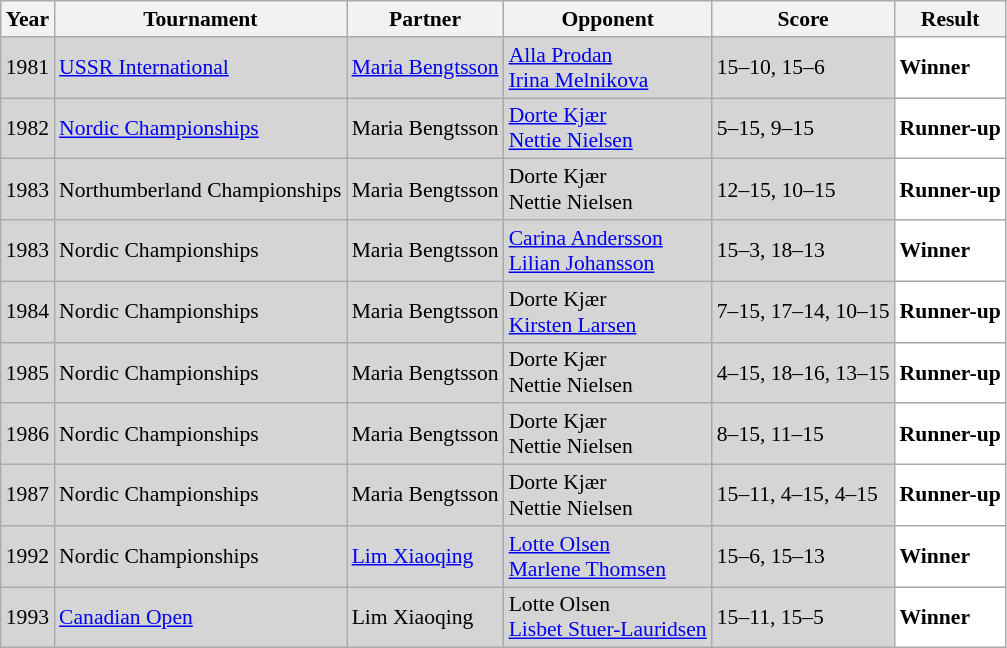<table class="sortable wikitable" style="font-size: 90%">
<tr>
<th>Year</th>
<th>Tournament</th>
<th>Partner</th>
<th>Opponent</th>
<th>Score</th>
<th>Result</th>
</tr>
<tr style="background:#D5D5D5">
<td align="center">1981</td>
<td align="left"><a href='#'>USSR International</a></td>
<td align="left"> <a href='#'>Maria Bengtsson</a></td>
<td align="left"> <a href='#'>Alla Prodan</a><br> <a href='#'>Irina Melnikova</a></td>
<td align="left">15–10, 15–6</td>
<td style="text-align:left; background:white"> <strong>Winner</strong></td>
</tr>
<tr style="background:#D5D5D5">
<td align="center">1982</td>
<td align="left"><a href='#'>Nordic Championships</a></td>
<td align="left"> Maria Bengtsson</td>
<td align="left"> <a href='#'>Dorte Kjær</a><br> <a href='#'>Nettie Nielsen</a></td>
<td align="left">5–15, 9–15</td>
<td style="text-align:left; background:white"> <strong>Runner-up</strong></td>
</tr>
<tr style="background:#D5D5D5">
<td align="center">1983</td>
<td align="left">Northumberland Championships</td>
<td align="left"> Maria Bengtsson</td>
<td align="left"> Dorte Kjær<br> Nettie Nielsen</td>
<td align="left">12–15, 10–15</td>
<td style="text-align:left; background:white"> <strong>Runner-up</strong></td>
</tr>
<tr style="background:#D5D5D5">
<td align="center">1983</td>
<td align="left">Nordic Championships</td>
<td align="left"> Maria Bengtsson</td>
<td align="left"> <a href='#'>Carina Andersson</a><br> <a href='#'>Lilian Johansson</a></td>
<td align="left">15–3, 18–13</td>
<td style="text-align:left; background:white"> <strong>Winner</strong></td>
</tr>
<tr style="background:#D5D5D5">
<td align="center">1984</td>
<td align="left">Nordic Championships</td>
<td align="left"> Maria Bengtsson</td>
<td align="left"> Dorte Kjær<br> <a href='#'>Kirsten Larsen</a></td>
<td align="left">7–15, 17–14, 10–15</td>
<td style="text-align:left; background:white"> <strong>Runner-up</strong></td>
</tr>
<tr style="background:#D5D5D5">
<td align="center">1985</td>
<td align="left">Nordic Championships</td>
<td align="left"> Maria Bengtsson</td>
<td align="left"> Dorte Kjær<br> Nettie Nielsen</td>
<td align="left">4–15, 18–16, 13–15</td>
<td style="text-align:left; background:white"> <strong>Runner-up</strong></td>
</tr>
<tr style="background:#D5D5D5">
<td align="center">1986</td>
<td align="left">Nordic Championships</td>
<td align="left"> Maria Bengtsson</td>
<td align="left"> Dorte Kjær<br> Nettie Nielsen</td>
<td align="left">8–15, 11–15</td>
<td style="text-align:left; background:white"> <strong>Runner-up</strong></td>
</tr>
<tr style="background:#D5D5D5">
<td align="center">1987</td>
<td align="left">Nordic Championships</td>
<td align="left"> Maria Bengtsson</td>
<td align="left"> Dorte Kjær<br> Nettie Nielsen</td>
<td align="left">15–11, 4–15, 4–15</td>
<td style="text-align:left; background:white"> <strong>Runner-up</strong></td>
</tr>
<tr style="background:#D5D5D5">
<td align="center">1992</td>
<td align="left">Nordic Championships</td>
<td align="left"> <a href='#'>Lim Xiaoqing</a></td>
<td align="left"> <a href='#'>Lotte Olsen</a><br> <a href='#'>Marlene Thomsen</a></td>
<td align="left">15–6, 15–13</td>
<td style="text-align:left; background:white"> <strong>Winner</strong></td>
</tr>
<tr style="background:#D5D5D5">
<td align="center">1993</td>
<td align="left"><a href='#'>Canadian Open</a></td>
<td align="left"> Lim Xiaoqing</td>
<td align="left"> Lotte Olsen<br> <a href='#'>Lisbet Stuer-Lauridsen</a></td>
<td align="left">15–11, 15–5</td>
<td style="text-align:left; background:white"> <strong>Winner</strong></td>
</tr>
</table>
